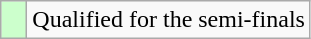<table class="wikitable">
<tr>
<td width=10px bgcolor="#ccffcc"></td>
<td>Qualified for the semi-finals</td>
</tr>
</table>
